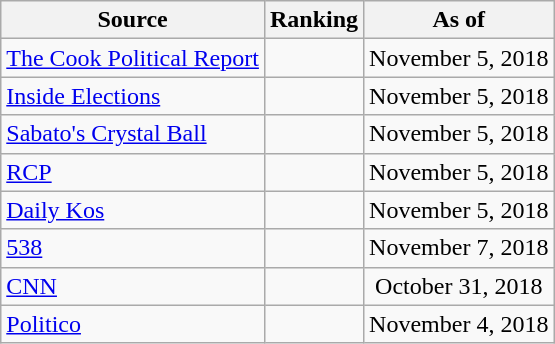<table class="wikitable" style="text-align:center">
<tr>
<th>Source</th>
<th>Ranking</th>
<th>As of</th>
</tr>
<tr>
<td align=left><a href='#'>The Cook Political Report</a></td>
<td></td>
<td>November 5, 2018</td>
</tr>
<tr>
<td align=left><a href='#'>Inside Elections</a></td>
<td></td>
<td>November 5, 2018</td>
</tr>
<tr>
<td align=left><a href='#'>Sabato's Crystal Ball</a></td>
<td></td>
<td>November 5, 2018</td>
</tr>
<tr>
<td align="left"><a href='#'>RCP</a></td>
<td></td>
<td>November 5, 2018</td>
</tr>
<tr>
<td align="left"><a href='#'>Daily Kos</a></td>
<td></td>
<td>November 5, 2018</td>
</tr>
<tr>
<td align="left"><a href='#'>538</a></td>
<td></td>
<td>November 7, 2018</td>
</tr>
<tr>
<td align="left"><a href='#'>CNN</a></td>
<td></td>
<td>October 31, 2018</td>
</tr>
<tr>
<td align="left"><a href='#'>Politico</a></td>
<td></td>
<td>November 4, 2018</td>
</tr>
</table>
